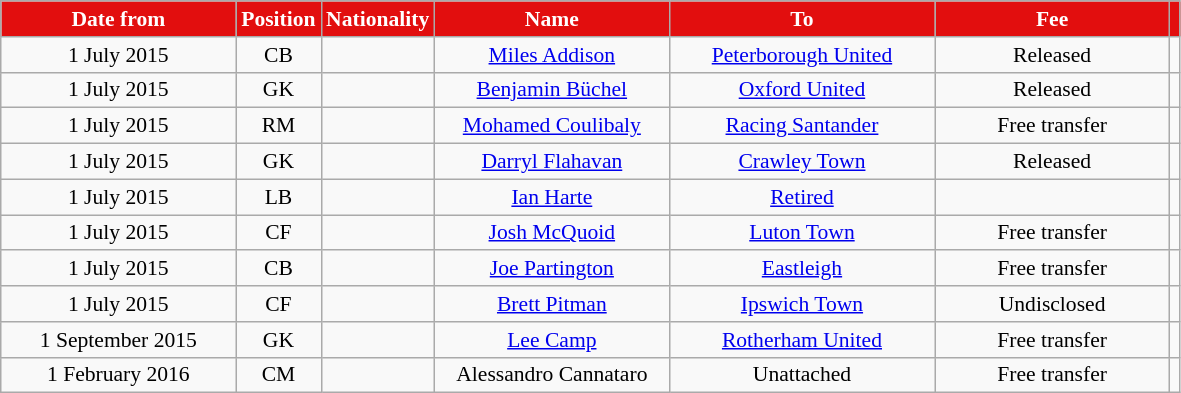<table class="wikitable"  style="text-align:center; font-size:90%; ">
<tr>
<th style="background:#E20E0E; color:white; width:150px;">Date from</th>
<th style="background:#E20E0E; color:white; width:50px;">Position</th>
<th style="background:#E20E0E; color:white; width:50px;">Nationality</th>
<th style="background:#E20E0E; color:white; width:150px;">Name</th>
<th style="background:#E20E0E; color:white; width:170px;">To</th>
<th style="background:#E20E0E; color:white; width:150px;">Fee</th>
<th style="background:#E20E0E; color:white"></th>
</tr>
<tr>
<td>1 July 2015</td>
<td>CB</td>
<td></td>
<td><a href='#'>Miles Addison</a></td>
<td><a href='#'>Peterborough United</a></td>
<td>Released</td>
<td></td>
</tr>
<tr>
<td>1 July 2015</td>
<td>GK</td>
<td></td>
<td><a href='#'>Benjamin Büchel</a></td>
<td><a href='#'>Oxford United</a></td>
<td>Released</td>
<td></td>
</tr>
<tr>
<td>1 July 2015</td>
<td>RM</td>
<td></td>
<td><a href='#'>Mohamed Coulibaly</a></td>
<td><a href='#'>Racing Santander</a></td>
<td>Free transfer</td>
<td></td>
</tr>
<tr>
<td>1 July 2015</td>
<td>GK</td>
<td></td>
<td><a href='#'>Darryl Flahavan</a></td>
<td><a href='#'>Crawley Town</a></td>
<td>Released</td>
<td></td>
</tr>
<tr>
<td>1 July 2015</td>
<td>LB</td>
<td></td>
<td><a href='#'>Ian Harte</a></td>
<td><a href='#'>Retired</a></td>
<td></td>
<td></td>
</tr>
<tr>
<td>1 July 2015</td>
<td>CF</td>
<td></td>
<td><a href='#'>Josh McQuoid</a></td>
<td><a href='#'>Luton Town</a></td>
<td>Free transfer</td>
<td></td>
</tr>
<tr>
<td>1 July 2015</td>
<td>CB</td>
<td></td>
<td><a href='#'>Joe Partington</a></td>
<td><a href='#'>Eastleigh</a></td>
<td>Free transfer</td>
<td></td>
</tr>
<tr>
<td>1 July 2015</td>
<td>CF</td>
<td></td>
<td><a href='#'>Brett Pitman</a></td>
<td><a href='#'>Ipswich Town</a></td>
<td>Undisclosed</td>
<td></td>
</tr>
<tr>
<td>1 September 2015</td>
<td>GK</td>
<td></td>
<td><a href='#'>Lee Camp</a></td>
<td><a href='#'>Rotherham United</a></td>
<td>Free transfer</td>
<td></td>
</tr>
<tr>
<td>1 February 2016</td>
<td>CM</td>
<td></td>
<td>Alessandro Cannataro</td>
<td>Unattached</td>
<td>Free transfer</td>
<td></td>
</tr>
</table>
